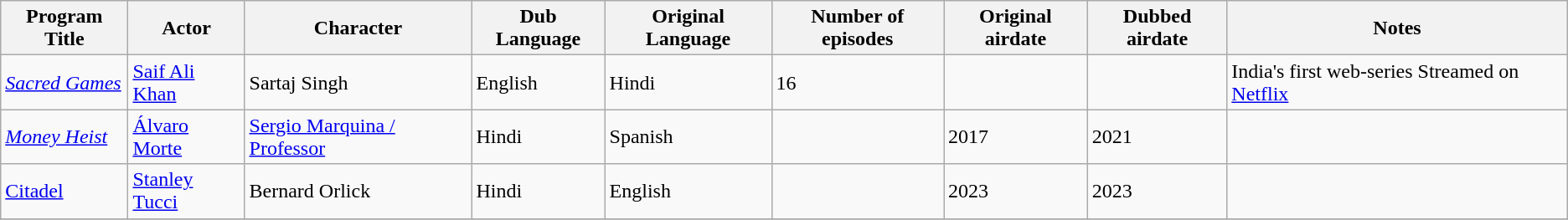<table class="wikitable">
<tr>
<th>Program Title</th>
<th>Actor</th>
<th>Character</th>
<th>Dub Language</th>
<th>Original Language</th>
<th>Number of episodes</th>
<th>Original airdate</th>
<th>Dubbed airdate</th>
<th>Notes</th>
</tr>
<tr>
<td><a href='#'><em>Sacred Games</em></a></td>
<td><a href='#'>Saif Ali Khan</a></td>
<td>Sartaj Singh</td>
<td>English</td>
<td>Hindi</td>
<td>16</td>
<td></td>
<td></td>
<td>India's first web-series Streamed on <a href='#'>Netflix</a></td>
</tr>
<tr>
<td><em><a href='#'>Money Heist</a></em></td>
<td><a href='#'>Álvaro Morte</a></td>
<td><a href='#'>Sergio Marquina / Professor</a></td>
<td>Hindi</td>
<td>Spanish</td>
<td></td>
<td>2017</td>
<td>2021</td>
<td><br></td>
</tr>
<tr>
<td><a href='#'>Citadel</a></td>
<td><a href='#'>Stanley Tucci</a></td>
<td>Bernard Orlick</td>
<td>Hindi</td>
<td>English</td>
<td></td>
<td>2023</td>
<td>2023</td>
<td></td>
</tr>
<tr>
</tr>
</table>
